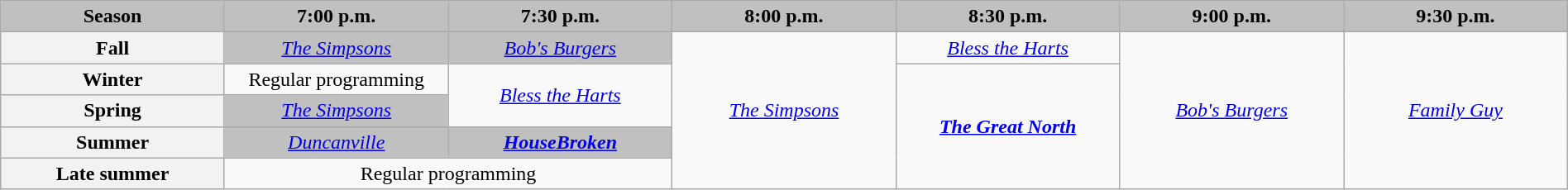<table class="wikitable" style="width:100%;margin-right:0;text-align:center">
<tr>
<th style="background-color:#C0C0C0;text-align:center;width:11.5%;">Season</th>
<th style="background-color:#C0C0C0;text-align:center;width:11.5%;">7:00 p.m.</th>
<th style="background-color:#C0C0C0;text-align:center;width:11.5%;">7:30 p.m.</th>
<th style="background-color:#C0C0C0;text-align:center;width:11.5%;">8:00 p.m.</th>
<th style="background-color:#C0C0C0;text-align:center;width:11.5%;">8:30 p.m.</th>
<th style="background-color:#C0C0C0;text-align:center;width:11.5%;">9:00 p.m.</th>
<th style="background-color:#C0C0C0;text-align:center;width:11.5%;">9:30 p.m.</th>
</tr>
<tr>
<th>Fall</th>
<td style="background:#C0C0C0;"><em><a href='#'>The Simpsons</a></em> </td>
<td style="background:#C0C0C0;"><em><a href='#'>Bob's Burgers</a></em> </td>
<td rowspan="5"><em><a href='#'>The Simpsons</a></em></td>
<td><em><a href='#'>Bless the Harts</a></em></td>
<td rowspan="5"><em><a href='#'>Bob's Burgers</a></em></td>
<td rowspan="5"><em><a href='#'>Family Guy</a></em></td>
</tr>
<tr>
<th>Winter</th>
<td>Regular programming</td>
<td rowspan="2"><em><a href='#'>Bless the Harts</a></em></td>
<td rowspan="4"><strong><em><a href='#'>The Great North</a></em></strong></td>
</tr>
<tr>
<th>Spring</th>
<td style="background:#C0C0C0;"><em><a href='#'>The Simpsons</a></em> </td>
</tr>
<tr>
<th>Summer</th>
<td style="background:#C0C0C0;"><em><a href='#'>Duncanville</a></em> </td>
<td style="background:#C0C0C0;"><strong><em><a href='#'>HouseBroken</a></em></strong> </td>
</tr>
<tr>
<th>Late summer</th>
<td colspan="2">Regular programming</td>
</tr>
</table>
